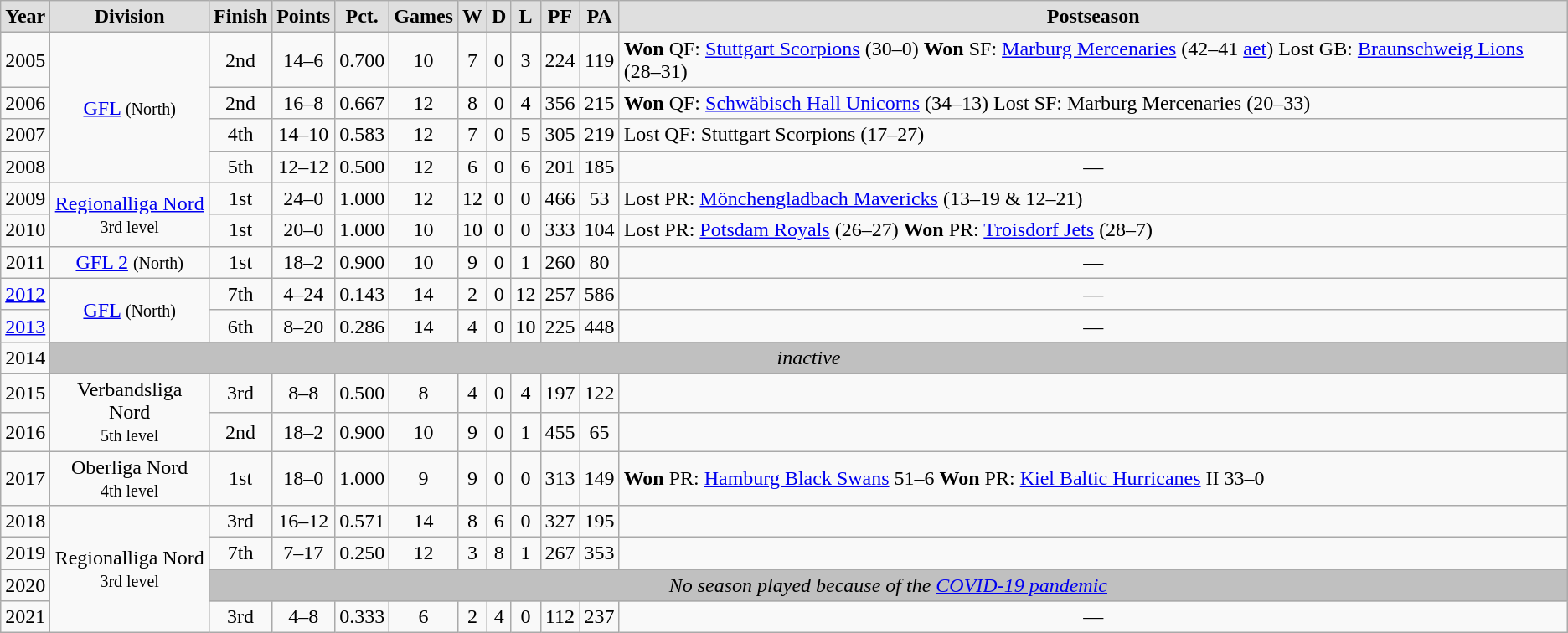<table class="wikitable" style="text-align:center;">
<tr style="background:#DFDFDF; font-weight:bold">
<td>Year</td>
<td>Division</td>
<td>Finish</td>
<td>Points</td>
<td>Pct.</td>
<td>Games</td>
<td>W</td>
<td>D</td>
<td>L</td>
<td>PF</td>
<td>PA</td>
<td>Postseason</td>
</tr>
<tr>
<td>2005</td>
<td rowspan="4"><a href='#'>GFL</a> <small>(North)</small></td>
<td>2nd</td>
<td>14–6</td>
<td>0.700</td>
<td>10</td>
<td>7</td>
<td>0</td>
<td>3</td>
<td>224</td>
<td>119</td>
<td style="text-align:left"><strong>Won</strong> QF: <a href='#'>Stuttgart Scorpions</a> (30–0)  <strong>Won</strong> SF: <a href='#'>Marburg Mercenaries</a> (42–41 <a href='#'>aet</a>)  Lost GB: <a href='#'>Braunschweig Lions</a> (28–31)</td>
</tr>
<tr>
<td>2006</td>
<td>2nd</td>
<td>16–8</td>
<td>0.667</td>
<td>12</td>
<td>8</td>
<td>0</td>
<td>4</td>
<td>356</td>
<td>215</td>
<td style="text-align:left"><strong>Won</strong> QF: <a href='#'>Schwäbisch Hall Unicorns</a> (34–13)  Lost SF: Marburg Mercenaries (20–33)</td>
</tr>
<tr>
<td>2007</td>
<td>4th</td>
<td>14–10</td>
<td>0.583</td>
<td>12</td>
<td>7</td>
<td>0</td>
<td>5</td>
<td>305</td>
<td>219</td>
<td style="text-align:left">Lost QF: Stuttgart Scorpions (17–27)</td>
</tr>
<tr>
<td>2008</td>
<td>5th</td>
<td>12–12</td>
<td>0.500</td>
<td>12</td>
<td>6</td>
<td>0</td>
<td>6</td>
<td>201</td>
<td>185</td>
<td>—</td>
</tr>
<tr>
<td>2009</td>
<td rowspan="2"><a href='#'>Regionalliga Nord</a><br><small>3rd level</small></td>
<td>1st</td>
<td>24–0</td>
<td>1.000</td>
<td>12</td>
<td>12</td>
<td>0</td>
<td>0</td>
<td>466</td>
<td>53</td>
<td style="text-align:left">Lost PR: <a href='#'>Mönchengladbach Mavericks</a> (13–19 & 12–21)</td>
</tr>
<tr>
<td>2010</td>
<td>1st</td>
<td>20–0</td>
<td>1.000</td>
<td>10</td>
<td>10</td>
<td>0</td>
<td>0</td>
<td>333</td>
<td>104</td>
<td style="text-align:left">Lost PR: <a href='#'>Potsdam Royals</a> (26–27)  <strong>Won</strong> PR: <a href='#'>Troisdorf Jets</a> (28–7)</td>
</tr>
<tr>
<td>2011</td>
<td><a href='#'>GFL 2</a> <small>(North)</small></td>
<td>1st</td>
<td>18–2</td>
<td>0.900</td>
<td>10</td>
<td>9</td>
<td>0</td>
<td>1</td>
<td>260</td>
<td>80</td>
<td>—</td>
</tr>
<tr>
<td><a href='#'>2012</a></td>
<td rowspan="2"><a href='#'>GFL</a> <small>(North)</small></td>
<td>7th</td>
<td>4–24</td>
<td>0.143</td>
<td>14</td>
<td>2</td>
<td>0</td>
<td>12</td>
<td>257</td>
<td>586</td>
<td>—</td>
</tr>
<tr>
<td><a href='#'>2013</a></td>
<td>6th</td>
<td>8–20</td>
<td>0.286</td>
<td>14</td>
<td>4</td>
<td>0</td>
<td>10</td>
<td>225</td>
<td>448</td>
<td>—</td>
</tr>
<tr>
<td>2014</td>
<td colspan="11" style="background:#C0C0C0"><em>inactive</em></td>
</tr>
<tr>
<td>2015</td>
<td rowspan="2">Verbandsliga Nord<br><small>5th level</small></td>
<td>3rd</td>
<td>8–8</td>
<td>0.500</td>
<td>8</td>
<td>4</td>
<td>0</td>
<td>4</td>
<td>197</td>
<td>122</td>
<td></td>
</tr>
<tr>
<td>2016</td>
<td>2nd</td>
<td>18–2</td>
<td>0.900</td>
<td>10</td>
<td>9</td>
<td>0</td>
<td>1</td>
<td>455</td>
<td>65</td>
<td></td>
</tr>
<tr>
<td>2017</td>
<td>Oberliga Nord<br><small>4th level</small></td>
<td>1st</td>
<td>18–0</td>
<td>1.000</td>
<td>9</td>
<td>9</td>
<td>0</td>
<td>0</td>
<td>313</td>
<td>149</td>
<td style="text-align:left"><strong>Won</strong> PR: <a href='#'>Hamburg Black Swans</a> 51–6  <strong>Won</strong> PR: <a href='#'>Kiel Baltic Hurricanes</a> II 33–0</td>
</tr>
<tr>
<td>2018</td>
<td rowspan="4">Regionalliga Nord<br><small>3rd level</small></td>
<td>3rd</td>
<td>16–12</td>
<td>0.571</td>
<td>14</td>
<td>8</td>
<td>6</td>
<td>0</td>
<td>327</td>
<td>195</td>
<td></td>
</tr>
<tr>
<td>2019</td>
<td>7th</td>
<td>7–17</td>
<td>0.250</td>
<td>12</td>
<td>3</td>
<td>8</td>
<td>1</td>
<td>267</td>
<td>353</td>
<td></td>
</tr>
<tr>
<td>2020</td>
<td colspan="10" style="background:#C0C0C0"><em>No season played because of the <a href='#'>COVID-19 pandemic</a></em></td>
</tr>
<tr>
<td>2021</td>
<td>3rd</td>
<td>4–8</td>
<td>0.333</td>
<td>6</td>
<td>2</td>
<td>4</td>
<td>0</td>
<td>112</td>
<td>237</td>
<td>—</td>
</tr>
</table>
